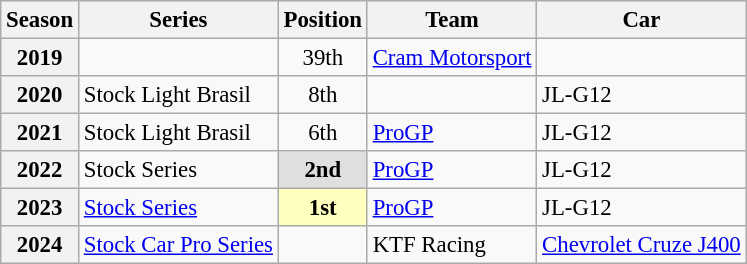<table class="wikitable" style="font-size: 95%;">
<tr>
<th>Season</th>
<th>Series</th>
<th>Position</th>
<th>Team</th>
<th>Car</th>
</tr>
<tr>
<th>2019</th>
<td></td>
<td style="text-align:center">39th</td>
<td><a href='#'>Cram Motorsport</a></td>
<td></td>
</tr>
<tr>
<th>2020</th>
<td>Stock Light Brasil</td>
<td style="text-align:center">8th</td>
<td></td>
<td>JL-G12</td>
</tr>
<tr>
<th>2021</th>
<td>Stock Light Brasil</td>
<td style="text-align:center">6th</td>
<td><a href='#'>ProGP</a></td>
<td>JL-G12</td>
</tr>
<tr>
<th>2022</th>
<td>Stock Series</td>
<td style="text-align:center; background:#dfdfdf;"><strong>2nd</strong></td>
<td><a href='#'>ProGP</a></td>
<td>JL-G12</td>
</tr>
<tr>
<th>2023</th>
<td><a href='#'>Stock Series</a></td>
<td style="text-align:center; background:#ffffbf;"><strong>1st</strong></td>
<td><a href='#'>ProGP</a></td>
<td>JL-G12</td>
</tr>
<tr>
<th>2024</th>
<td><a href='#'>Stock Car Pro Series</a></td>
<td style="text-align:center"></td>
<td>KTF Racing</td>
<td><a href='#'>Chevrolet Cruze J400</a></td>
</tr>
</table>
